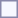<table style="border:1px solid #8888aa; background-color:#f7f8ff; padding:5px; font-size:95%; margin: 0px 12px 12px 0px;">
</table>
